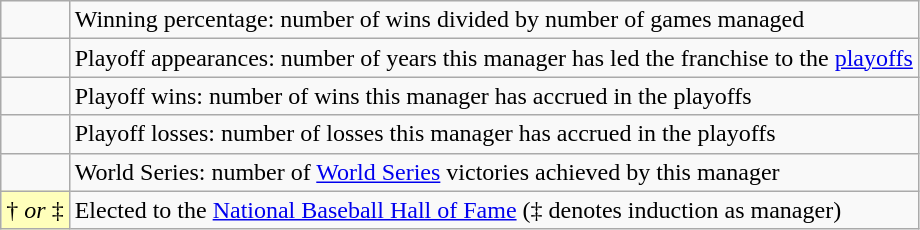<table class="wikitable">
<tr>
<td></td>
<td>Winning percentage: number of wins divided by number of games managed</td>
</tr>
<tr>
<td></td>
<td>Playoff appearances: number of years this manager has led the franchise to the <a href='#'>playoffs</a></td>
</tr>
<tr>
<td></td>
<td>Playoff wins: number of wins this manager has accrued in the playoffs</td>
</tr>
<tr>
<td></td>
<td>Playoff losses: number of losses this manager has accrued in the playoffs</td>
</tr>
<tr>
<td></td>
<td>World Series: number of <a href='#'>World Series</a> victories achieved by this manager</td>
</tr>
<tr>
<td style="background:#ffffbb; text-align:center;">† <em>or</em> ‡</td>
<td>Elected to the <a href='#'>National Baseball Hall of Fame</a> (‡ denotes induction as manager)</td>
</tr>
</table>
